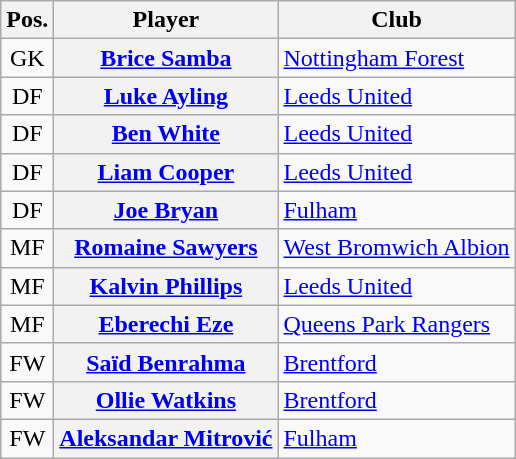<table class="wikitable plainrowheaders" style="text-align: left">
<tr>
<th scope="col">Pos.</th>
<th scope="col">Player</th>
<th scope="col">Club</th>
</tr>
<tr>
<td style="text-align:center">GK</td>
<th scope="row"> <a href='#'>Brice Samba</a></th>
<td><a href='#'>Nottingham Forest</a></td>
</tr>
<tr>
<td style="text-align:center">DF</td>
<th scope="row"> <a href='#'>Luke Ayling</a></th>
<td><a href='#'>Leeds United</a></td>
</tr>
<tr>
<td style="text-align:center">DF</td>
<th scope="row"> <a href='#'>Ben White</a></th>
<td><a href='#'>Leeds United</a></td>
</tr>
<tr>
<td style="text-align:center">DF</td>
<th scope="row"> <a href='#'>Liam Cooper</a></th>
<td><a href='#'>Leeds United</a></td>
</tr>
<tr>
<td style="text-align:center">DF</td>
<th scope="row"> <a href='#'>Joe Bryan</a></th>
<td><a href='#'>Fulham</a></td>
</tr>
<tr>
<td style="text-align:center">MF</td>
<th scope="row"> <a href='#'>Romaine Sawyers</a></th>
<td><a href='#'>West Bromwich Albion</a></td>
</tr>
<tr>
<td style="text-align:center">MF</td>
<th scope="row"> <a href='#'>Kalvin Phillips</a></th>
<td><a href='#'>Leeds United</a></td>
</tr>
<tr>
<td style="text-align:center">MF</td>
<th scope="row"> <a href='#'>Eberechi Eze</a></th>
<td><a href='#'>Queens Park Rangers</a></td>
</tr>
<tr>
<td style="text-align:center">FW</td>
<th scope="row"> <a href='#'>Saïd Benrahma</a></th>
<td><a href='#'>Brentford</a></td>
</tr>
<tr>
<td style="text-align:center">FW</td>
<th scope="row"> <a href='#'>Ollie Watkins</a></th>
<td><a href='#'>Brentford</a></td>
</tr>
<tr>
<td style="text-align:center">FW</td>
<th scope="row"> <a href='#'>Aleksandar Mitrović</a></th>
<td><a href='#'>Fulham</a></td>
</tr>
</table>
